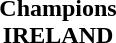<table cellspacing=0 width=100%>
<tr>
<td align=center></td>
</tr>
<tr>
<td align=center><strong>Champions<br>IRELAND</strong></td>
</tr>
</table>
